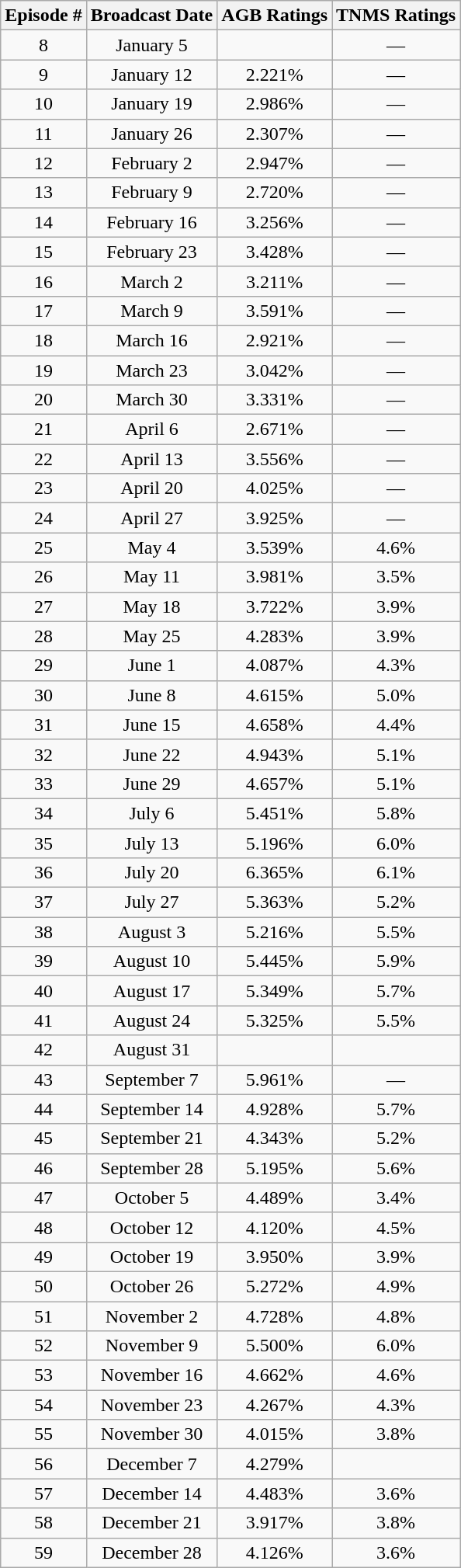<table class="wikitable" style="text-align:center;">
<tr>
<th>Episode #</th>
<th>Broadcast Date</th>
<th>AGB Ratings</th>
<th>TNMS Ratings</th>
</tr>
<tr>
<td>8</td>
<td>January 5</td>
<td></td>
<td>—</td>
</tr>
<tr>
<td>9</td>
<td>January 12</td>
<td>2.221%</td>
<td>—</td>
</tr>
<tr>
<td>10</td>
<td>January 19</td>
<td>2.986%</td>
<td>—</td>
</tr>
<tr>
<td>11</td>
<td>January 26</td>
<td>2.307%</td>
<td>—</td>
</tr>
<tr>
<td>12</td>
<td>February 2</td>
<td>2.947%</td>
<td>—</td>
</tr>
<tr>
<td>13</td>
<td>February 9</td>
<td>2.720%</td>
<td>—</td>
</tr>
<tr>
<td>14</td>
<td>February 16</td>
<td>3.256%</td>
<td>—</td>
</tr>
<tr>
<td>15</td>
<td>February 23</td>
<td>3.428%</td>
<td>—</td>
</tr>
<tr>
<td>16</td>
<td>March 2</td>
<td>3.211%</td>
<td>—</td>
</tr>
<tr>
<td>17</td>
<td>March 9</td>
<td>3.591%</td>
<td>—</td>
</tr>
<tr>
<td>18</td>
<td>March 16</td>
<td>2.921%</td>
<td>—</td>
</tr>
<tr>
<td>19</td>
<td>March 23</td>
<td>3.042%</td>
<td>—</td>
</tr>
<tr>
<td>20</td>
<td>March 30</td>
<td>3.331%</td>
<td>—</td>
</tr>
<tr>
<td>21</td>
<td>April 6</td>
<td>2.671%</td>
<td>—</td>
</tr>
<tr>
<td>22</td>
<td>April 13</td>
<td>3.556%</td>
<td>—</td>
</tr>
<tr>
<td>23</td>
<td>April 20</td>
<td>4.025%</td>
<td>—</td>
</tr>
<tr>
<td>24</td>
<td>April 27</td>
<td>3.925%</td>
<td>—</td>
</tr>
<tr>
<td>25</td>
<td>May 4</td>
<td>3.539%</td>
<td>4.6%</td>
</tr>
<tr>
<td>26</td>
<td>May 11</td>
<td>3.981%</td>
<td>3.5%</td>
</tr>
<tr>
<td>27</td>
<td>May 18</td>
<td>3.722%</td>
<td>3.9%</td>
</tr>
<tr>
<td>28</td>
<td>May 25</td>
<td>4.283%</td>
<td>3.9%</td>
</tr>
<tr>
<td>29</td>
<td>June 1</td>
<td>4.087%</td>
<td>4.3%</td>
</tr>
<tr>
<td>30</td>
<td>June 8</td>
<td>4.615%</td>
<td>5.0%</td>
</tr>
<tr>
<td>31</td>
<td>June 15</td>
<td>4.658%</td>
<td>4.4%</td>
</tr>
<tr>
<td>32</td>
<td>June 22</td>
<td>4.943%</td>
<td>5.1%</td>
</tr>
<tr>
<td>33</td>
<td>June 29</td>
<td>4.657%</td>
<td>5.1%</td>
</tr>
<tr>
<td>34</td>
<td>July 6</td>
<td>5.451%</td>
<td>5.8%</td>
</tr>
<tr>
<td>35</td>
<td>July 13</td>
<td>5.196%</td>
<td>6.0%</td>
</tr>
<tr>
<td>36</td>
<td>July 20</td>
<td>6.365%</td>
<td>6.1%</td>
</tr>
<tr>
<td>37</td>
<td>July 27</td>
<td>5.363%</td>
<td>5.2%</td>
</tr>
<tr>
<td>38</td>
<td>August 3</td>
<td>5.216%</td>
<td>5.5%</td>
</tr>
<tr>
<td>39</td>
<td>August 10</td>
<td>5.445%</td>
<td>5.9%</td>
</tr>
<tr>
<td>40</td>
<td>August 17</td>
<td>5.349%</td>
<td>5.7%</td>
</tr>
<tr>
<td>41</td>
<td>August 24</td>
<td>5.325%</td>
<td>5.5%</td>
</tr>
<tr>
<td>42</td>
<td>August 31</td>
<td></td>
<td></td>
</tr>
<tr>
<td>43</td>
<td>September 7</td>
<td>5.961%</td>
<td>—</td>
</tr>
<tr>
<td>44</td>
<td>September 14</td>
<td>4.928%</td>
<td>5.7%</td>
</tr>
<tr>
<td>45</td>
<td>September 21</td>
<td>4.343%</td>
<td>5.2%</td>
</tr>
<tr>
<td>46</td>
<td>September 28</td>
<td>5.195%</td>
<td>5.6%</td>
</tr>
<tr>
<td>47</td>
<td>October 5</td>
<td>4.489%</td>
<td>3.4%</td>
</tr>
<tr>
<td>48</td>
<td>October 12</td>
<td>4.120%</td>
<td>4.5%</td>
</tr>
<tr>
<td>49</td>
<td>October 19</td>
<td>3.950%</td>
<td>3.9%</td>
</tr>
<tr>
<td>50</td>
<td>October 26</td>
<td>5.272%</td>
<td>4.9%</td>
</tr>
<tr>
<td>51</td>
<td>November 2</td>
<td>4.728%</td>
<td>4.8%</td>
</tr>
<tr>
<td>52</td>
<td>November 9</td>
<td>5.500%</td>
<td>6.0%</td>
</tr>
<tr>
<td>53</td>
<td>November 16</td>
<td>4.662%</td>
<td>4.6%</td>
</tr>
<tr>
<td>54</td>
<td>November 23</td>
<td>4.267%</td>
<td>4.3%</td>
</tr>
<tr>
<td>55</td>
<td>November 30</td>
<td>4.015%</td>
<td>3.8%</td>
</tr>
<tr>
<td>56</td>
<td>December 7</td>
<td>4.279%</td>
<td></td>
</tr>
<tr>
<td>57</td>
<td>December 14</td>
<td>4.483%</td>
<td>3.6%</td>
</tr>
<tr>
<td>58</td>
<td>December 21</td>
<td>3.917%</td>
<td>3.8%</td>
</tr>
<tr>
<td>59</td>
<td>December 28</td>
<td>4.126%</td>
<td>3.6%</td>
</tr>
</table>
